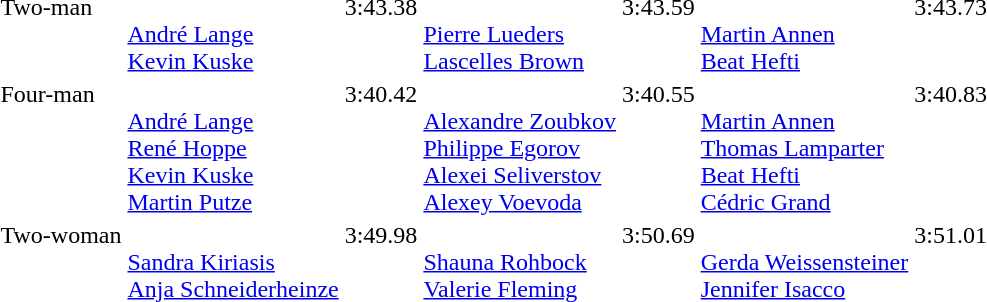<table>
<tr valign="top">
<td>Two-man <br></td>
<td><br> <a href='#'>André Lange</a><br><a href='#'>Kevin Kuske</a></td>
<td>3:43.38</td>
<td><br> <a href='#'>Pierre Lueders</a><br><a href='#'>Lascelles Brown</a></td>
<td>3:43.59</td>
<td><br> <a href='#'>Martin Annen</a><br><a href='#'>Beat Hefti</a></td>
<td>3:43.73</td>
</tr>
<tr valign="top">
<td>Four-man <br></td>
<td><br> <a href='#'>André Lange</a><br> <a href='#'>René Hoppe</a> <br> <a href='#'>Kevin Kuske</a> <br> <a href='#'>Martin Putze</a></td>
<td>3:40.42</td>
<td><br> <a href='#'>Alexandre Zoubkov</a> <br> <a href='#'>Philippe Egorov</a> <br> <a href='#'>Alexei Seliverstov</a> <br>  <a href='#'>Alexey Voevoda</a></td>
<td>3:40.55</td>
<td><br> <a href='#'>Martin Annen</a> <br> <a href='#'>Thomas Lamparter</a> <br> <a href='#'>Beat Hefti</a> <br> <a href='#'>Cédric Grand</a></td>
<td>3:40.83</td>
</tr>
<tr valign="top">
<td>Two-woman <br></td>
<td><br> <a href='#'>Sandra Kiriasis</a> <br>  <a href='#'>Anja Schneiderheinze</a></td>
<td>3:49.98</td>
<td><br> <a href='#'>Shauna Rohbock</a> <br>  <a href='#'>Valerie Fleming</a></td>
<td>3:50.69</td>
<td><br> <a href='#'>Gerda Weissensteiner</a> <br>  <a href='#'>Jennifer Isacco</a></td>
<td>3:51.01</td>
</tr>
</table>
